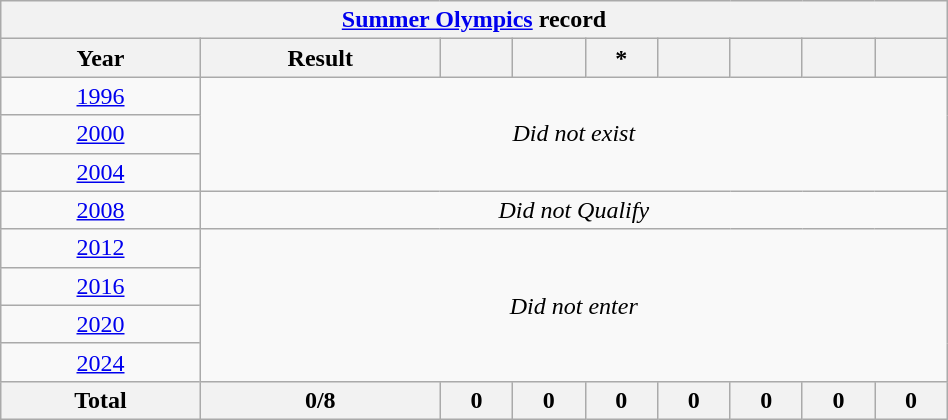<table class="wikitable" style="text-align: center; width:50%;">
<tr>
<th colspan=10><a href='#'>Summer Olympics</a> record</th>
</tr>
<tr>
<th>Year</th>
<th>Result</th>
<th></th>
<th></th>
<th>*</th>
<th></th>
<th></th>
<th></th>
<th></th>
</tr>
<tr>
<td> <a href='#'>1996</a></td>
<td colspan=8 rowspan=3><em>Did not exist</em></td>
</tr>
<tr>
<td> <a href='#'>2000</a></td>
</tr>
<tr>
<td> <a href='#'>2004</a></td>
</tr>
<tr>
<td> <a href='#'>2008</a></td>
<td colspan=8><em>Did not Qualify</em></td>
</tr>
<tr>
<td> <a href='#'>2012</a></td>
<td colspan=8 rowspan=4><em>Did not enter</em></td>
</tr>
<tr>
<td> <a href='#'>2016</a></td>
</tr>
<tr>
<td> <a href='#'>2020</a></td>
</tr>
<tr>
<td> <a href='#'>2024</a></td>
</tr>
<tr>
<th>Total</th>
<th>0/8</th>
<th>0</th>
<th>0</th>
<th>0</th>
<th>0</th>
<th>0</th>
<th>0</th>
<th>0</th>
</tr>
</table>
